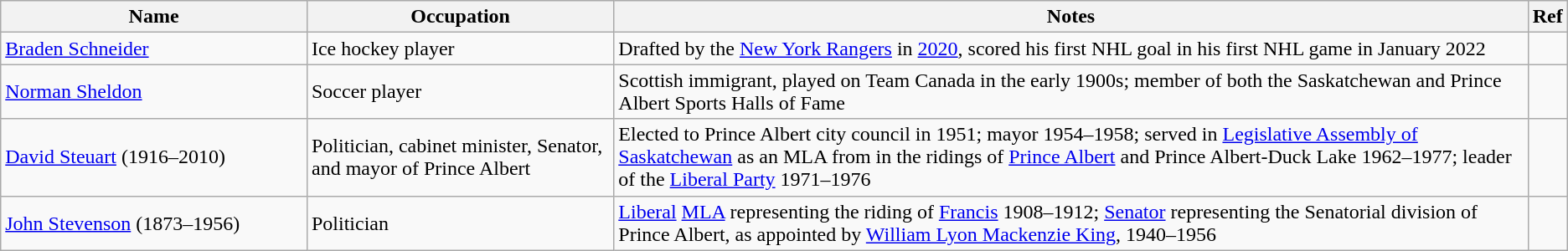<table class="wikitable sortable">
<tr align=left>
<th style="width:20%;">Name</th>
<th style="width:20%;">Occupation</th>
<th style="width:60%;">Notes</th>
<th style="width:20%;">Ref</th>
</tr>
<tr>
<td><a href='#'>Braden Schneider</a></td>
<td>Ice hockey player</td>
<td>Drafted by the <a href='#'>New York Rangers</a> in <a href='#'>2020</a>, scored his first NHL goal in his first NHL game in January 2022</td>
<td></td>
</tr>
<tr>
<td><a href='#'>Norman Sheldon</a></td>
<td>Soccer player</td>
<td>Scottish immigrant, played on Team Canada in the early 1900s; member of both the Saskatchewan and Prince Albert Sports Halls of Fame</td>
<td></td>
</tr>
<tr>
<td><a href='#'>David Steuart</a> (1916–2010)</td>
<td>Politician, cabinet minister, Senator, and mayor of Prince Albert</td>
<td>Elected to Prince Albert city council in 1951; mayor 1954–1958; served in <a href='#'>Legislative Assembly of Saskatchewan</a> as an MLA from in the ridings of <a href='#'>Prince Albert</a> and Prince Albert-Duck Lake 1962–1977; leader of the <a href='#'>Liberal Party</a> 1971–1976</td>
<td></td>
</tr>
<tr>
<td><a href='#'>John Stevenson</a> (1873–1956)</td>
<td>Politician</td>
<td><a href='#'>Liberal</a> <a href='#'>MLA</a> representing the riding of <a href='#'>Francis</a> 1908–1912; <a href='#'>Senator</a> representing the Senatorial division of Prince Albert, as appointed by <a href='#'>William Lyon Mackenzie King</a>, 1940–1956</td>
<td></td>
</tr>
</table>
